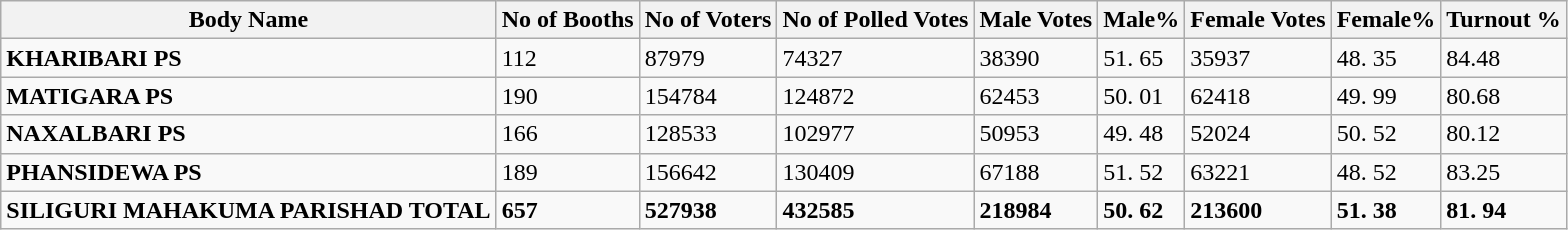<table class="wikitable">
<tr>
<th>Body Name</th>
<th>No of Booths</th>
<th>No of Voters</th>
<th>No of Polled Votes</th>
<th>Male Votes</th>
<th>Male%</th>
<th>Female Votes</th>
<th>Female%</th>
<th>Turnout %</th>
</tr>
<tr>
<td><strong>KHARIBARI PS</strong></td>
<td>112</td>
<td>87979</td>
<td>74327</td>
<td>38390</td>
<td>51. 65</td>
<td>35937</td>
<td>48. 35</td>
<td>84.48</td>
</tr>
<tr>
<td><strong>MATIGARA PS</strong></td>
<td>190</td>
<td>154784</td>
<td>124872</td>
<td>62453</td>
<td>50. 01</td>
<td>62418</td>
<td>49. 99</td>
<td>80.68</td>
</tr>
<tr>
<td><strong>NAXALBARI PS</strong></td>
<td>166</td>
<td>128533</td>
<td>102977</td>
<td>50953</td>
<td>49. 48</td>
<td>52024</td>
<td>50. 52</td>
<td>80.12</td>
</tr>
<tr>
<td><strong>PHANSIDEWA PS</strong></td>
<td>189</td>
<td>156642</td>
<td>130409</td>
<td>67188</td>
<td>51. 52</td>
<td>63221</td>
<td>48. 52</td>
<td>83.25</td>
</tr>
<tr>
<td><strong>SILIGURI MAHAKUMA PARISHAD TOTAL</strong></td>
<td><strong>657</strong></td>
<td><strong>527938</strong></td>
<td><strong>432585</strong></td>
<td><strong>218984</strong></td>
<td><strong>50. 62</strong></td>
<td><strong>213600</strong></td>
<td><strong>51. 38</strong></td>
<td><strong>81. 94</strong></td>
</tr>
</table>
